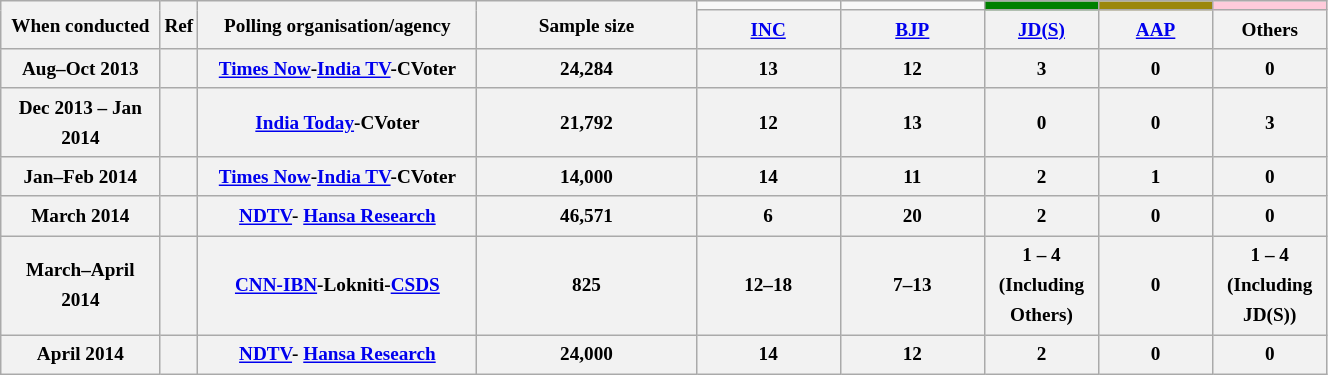<table class="wikitable" style="text-align:center;font-size:80%;line-height:20px;">
<tr>
<th class="wikitable" rowspan="2" width="100px">When conducted</th>
<th class="wikitable" rowspan="2" width="10px">Ref</th>
<th class="wikitable" rowspan="2" width="180px">Polling organisation/agency</th>
<th class="wikitable" rowspan="2" width="140px">Sample size</th>
<td bgcolor=></td>
<td bgcolor=></td>
<td style="background:green;"></td>
<td style="background:#9B870C;"></td>
<td style="background:#FFCBDB;"></td>
</tr>
<tr>
<th class="wikitable" width="90px"><a href='#'>INC</a></th>
<th class="wikitable" width="90px"><a href='#'>BJP</a></th>
<th class="wikitable" width="70px"><a href='#'>JD(S)</a></th>
<th class="wikitable" width="70px"><a href='#'>AAP</a></th>
<th class="wikitable" width="70px">Others</th>
</tr>
<tr class="hintergrundfarbe2" style="text-align:center">
<th>Aug–Oct 2013</th>
<th></th>
<th><a href='#'>Times Now</a>-<a href='#'>India TV</a>-CVoter</th>
<th>24,284</th>
<th>13</th>
<th>12</th>
<th>3</th>
<th>0</th>
<th>0</th>
</tr>
<tr class="hintergrundfarbe2" style="text-align:center">
<th>Dec 2013 – Jan 2014</th>
<th></th>
<th><a href='#'>India Today</a>-CVoter</th>
<th>21,792</th>
<th>12</th>
<th>13</th>
<th>0</th>
<th>0</th>
<th>3</th>
</tr>
<tr class="hintergrundfarbe2" style="text-align:center">
<th>Jan–Feb 2014</th>
<th></th>
<th><a href='#'>Times Now</a>-<a href='#'>India TV</a>-CVoter</th>
<th>14,000</th>
<th>14</th>
<th>11</th>
<th>2</th>
<th>1</th>
<th>0</th>
</tr>
<tr class="hintergrundfarbe2" style="text-align:center">
<th>March 2014</th>
<th></th>
<th><a href='#'>NDTV</a>- <a href='#'>Hansa Research</a></th>
<th>46,571</th>
<th>6</th>
<th>20</th>
<th>2</th>
<th>0</th>
<th>0</th>
</tr>
<tr class="hintergrundfarbe2" style="text-align:center">
<th>March–April 2014</th>
<th></th>
<th><a href='#'>CNN-IBN</a>-Lokniti-<a href='#'>CSDS</a></th>
<th>825</th>
<th>12–18</th>
<th>7–13</th>
<th>1 – 4 <br> (Including Others)</th>
<th>0</th>
<th>1 – 4 <br> (Including JD(S))</th>
</tr>
<tr class="hintergrundfarbe2" style="text-align:center">
<th>April 2014</th>
<th></th>
<th><a href='#'>NDTV</a>- <a href='#'>Hansa Research</a></th>
<th>24,000</th>
<th>14</th>
<th>12</th>
<th>2</th>
<th>0</th>
<th>0</th>
</tr>
</table>
